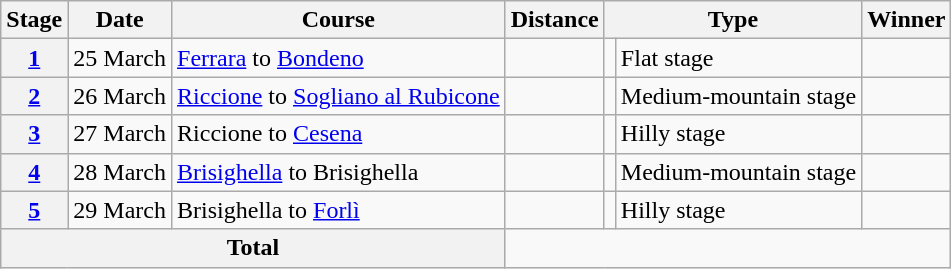<table class="wikitable">
<tr>
<th scope="col">Stage</th>
<th scope="col">Date</th>
<th scope="col">Course</th>
<th scope="col">Distance</th>
<th scope="col" colspan="2">Type</th>
<th scope="col">Winner</th>
</tr>
<tr>
<th scope="row"><a href='#'>1</a></th>
<td style="text-align:center;">25 March</td>
<td><a href='#'>Ferrara</a> to <a href='#'>Bondeno</a></td>
<td style="text-align:center;"></td>
<td></td>
<td>Flat stage</td>
<td></td>
</tr>
<tr>
<th scope="row"><a href='#'>2</a></th>
<td style="text-align:center;">26 March</td>
<td><a href='#'>Riccione</a> to <a href='#'>Sogliano al Rubicone</a></td>
<td style="text-align:center;"></td>
<td></td>
<td>Medium-mountain stage</td>
<td></td>
</tr>
<tr>
<th scope="row"><a href='#'>3</a></th>
<td style="text-align:center;">27 March</td>
<td>Riccione to <a href='#'>Cesena</a></td>
<td style="text-align:center;"></td>
<td></td>
<td>Hilly stage</td>
<td></td>
</tr>
<tr>
<th scope="row"><a href='#'>4</a></th>
<td style="text-align:center;">28 March</td>
<td><a href='#'>Brisighella</a> to Brisighella</td>
<td style="text-align:center;"></td>
<td></td>
<td>Medium-mountain stage</td>
<td></td>
</tr>
<tr>
<th scope="row"><a href='#'>5</a></th>
<td style="text-align:center;">29 March</td>
<td>Brisighella to <a href='#'>Forlì</a></td>
<td style="text-align:center;"></td>
<td></td>
<td>Hilly stage</td>
<td></td>
</tr>
<tr>
<th colspan="3">Total</th>
<td colspan="4" style="text-align:center;"></td>
</tr>
</table>
